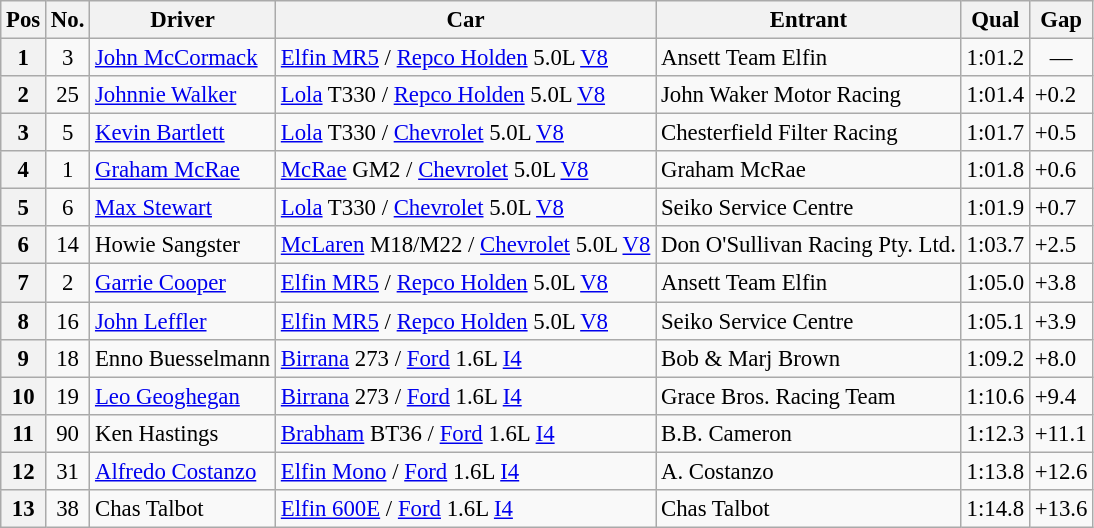<table class="wikitable sortable" style="font-size: 95%;">
<tr>
<th>Pos</th>
<th>No.</th>
<th>Driver</th>
<th>Car</th>
<th>Entrant</th>
<th>Qual</th>
<th>Gap</th>
</tr>
<tr>
<th>1</th>
<td align="center">3</td>
<td> <a href='#'>John McCormack</a></td>
<td><a href='#'>Elfin MR5</a> / <a href='#'>Repco Holden</a> 5.0L <a href='#'>V8</a></td>
<td>Ansett Team Elfin</td>
<td>1:01.2</td>
<td align="center">—</td>
</tr>
<tr>
<th>2</th>
<td align="center">25</td>
<td> <a href='#'>Johnnie Walker</a></td>
<td><a href='#'>Lola</a> T330 / <a href='#'>Repco Holden</a> 5.0L <a href='#'>V8</a></td>
<td>John Waker Motor Racing</td>
<td>1:01.4</td>
<td>+0.2</td>
</tr>
<tr>
<th>3</th>
<td align="center">5</td>
<td> <a href='#'>Kevin Bartlett</a></td>
<td><a href='#'>Lola</a> T330 / <a href='#'>Chevrolet</a> 5.0L <a href='#'>V8</a></td>
<td>Chesterfield Filter Racing</td>
<td>1:01.7</td>
<td>+0.5</td>
</tr>
<tr>
<th>4</th>
<td align="center">1</td>
<td> <a href='#'>Graham McRae</a></td>
<td><a href='#'>McRae</a> GM2 / <a href='#'>Chevrolet</a> 5.0L <a href='#'>V8</a></td>
<td>Graham McRae</td>
<td>1:01.8</td>
<td>+0.6</td>
</tr>
<tr>
<th>5</th>
<td align="center">6</td>
<td> <a href='#'>Max Stewart</a></td>
<td><a href='#'>Lola</a> T330 / <a href='#'>Chevrolet</a> 5.0L <a href='#'>V8</a></td>
<td>Seiko Service Centre</td>
<td>1:01.9</td>
<td>+0.7</td>
</tr>
<tr>
<th>6</th>
<td align="center">14</td>
<td> Howie Sangster</td>
<td><a href='#'>McLaren</a> M18/M22 / <a href='#'>Chevrolet</a> 5.0L <a href='#'>V8</a></td>
<td>Don O'Sullivan Racing Pty. Ltd.</td>
<td>1:03.7</td>
<td>+2.5</td>
</tr>
<tr>
<th>7</th>
<td align="center">2</td>
<td> <a href='#'>Garrie Cooper</a></td>
<td><a href='#'>Elfin MR5</a> / <a href='#'>Repco Holden</a> 5.0L <a href='#'>V8</a></td>
<td>Ansett Team Elfin</td>
<td>1:05.0</td>
<td>+3.8</td>
</tr>
<tr>
<th>8</th>
<td align="center">16</td>
<td> <a href='#'>John Leffler</a></td>
<td><a href='#'>Elfin MR5</a> / <a href='#'>Repco Holden</a> 5.0L <a href='#'>V8</a></td>
<td>Seiko Service Centre</td>
<td>1:05.1</td>
<td>+3.9</td>
</tr>
<tr>
<th>9</th>
<td align="center">18</td>
<td> Enno Buesselmann</td>
<td><a href='#'>Birrana</a> 273 / <a href='#'>Ford</a> 1.6L <a href='#'>I4</a></td>
<td>Bob & Marj Brown</td>
<td>1:09.2</td>
<td>+8.0</td>
</tr>
<tr>
<th>10</th>
<td align="center">19</td>
<td> <a href='#'>Leo Geoghegan</a></td>
<td><a href='#'>Birrana</a> 273 / <a href='#'>Ford</a> 1.6L <a href='#'>I4</a></td>
<td>Grace Bros. Racing Team</td>
<td>1:10.6</td>
<td>+9.4</td>
</tr>
<tr>
<th>11</th>
<td align="center">90</td>
<td> Ken Hastings</td>
<td><a href='#'>Brabham</a> BT36 / <a href='#'>Ford</a> 1.6L <a href='#'>I4</a></td>
<td>B.B. Cameron</td>
<td>1:12.3</td>
<td>+11.1</td>
</tr>
<tr>
<th>12</th>
<td align="center">31</td>
<td> <a href='#'>Alfredo Costanzo</a></td>
<td><a href='#'>Elfin Mono</a> / <a href='#'>Ford</a> 1.6L <a href='#'>I4</a></td>
<td>A. Costanzo</td>
<td>1:13.8</td>
<td>+12.6</td>
</tr>
<tr>
<th>13</th>
<td align="center">38</td>
<td> Chas Talbot</td>
<td><a href='#'>Elfin 600E</a> / <a href='#'>Ford</a> 1.6L <a href='#'>I4</a></td>
<td>Chas Talbot</td>
<td>1:14.8</td>
<td>+13.6</td>
</tr>
</table>
